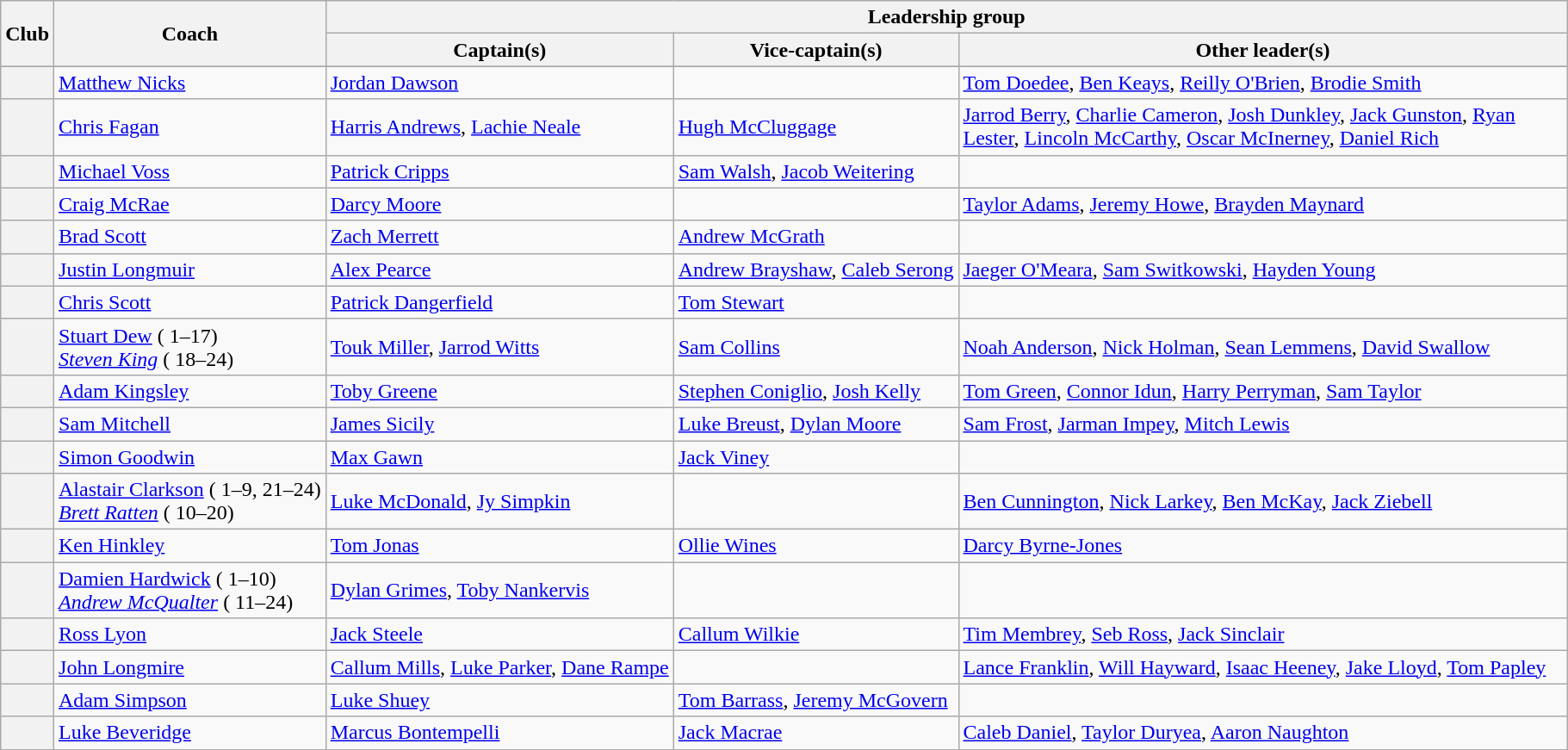<table class="wikitable plainrowheaders">
<tr>
<th rowspan=2>Club</th>
<th rowspan=2>Coach</th>
<th colspan=3>Leadership group</th>
</tr>
<tr>
<th>Captain(s)</th>
<th>Vice-captain(s)</th>
<th style=width:29em>Other leader(s)</th>
</tr>
<tr>
</tr>
<tr>
<th scope=row></th>
<td><a href='#'>Matthew Nicks</a></td>
<td><a href='#'>Jordan Dawson</a></td>
<td></td>
<td><a href='#'>Tom Doedee</a>, <a href='#'>Ben Keays</a>, <a href='#'>Reilly O'Brien</a>, <a href='#'>Brodie Smith</a></td>
</tr>
<tr>
<th scope=row></th>
<td><a href='#'>Chris Fagan</a></td>
<td><a href='#'>Harris Andrews</a>, <a href='#'>Lachie Neale</a></td>
<td><a href='#'>Hugh McCluggage</a></td>
<td><a href='#'>Jarrod Berry</a>, <a href='#'>Charlie Cameron</a>, <a href='#'>Josh Dunkley</a>, <a href='#'>Jack Gunston</a>, <a href='#'>Ryan Lester</a>, <a href='#'>Lincoln McCarthy</a>, <a href='#'>Oscar McInerney</a>, <a href='#'>Daniel Rich</a></td>
</tr>
<tr>
<th scope=row></th>
<td><a href='#'>Michael Voss</a></td>
<td><a href='#'>Patrick Cripps</a></td>
<td><a href='#'>Sam Walsh</a>, <a href='#'>Jacob Weitering</a></td>
<td></td>
</tr>
<tr>
<th scope=row></th>
<td><a href='#'>Craig McRae</a></td>
<td><a href='#'>Darcy Moore</a></td>
<td></td>
<td><a href='#'>Taylor Adams</a>, <a href='#'>Jeremy Howe</a>, <a href='#'>Brayden Maynard</a></td>
</tr>
<tr>
<th scope=row></th>
<td><a href='#'>Brad Scott</a></td>
<td><a href='#'>Zach Merrett</a></td>
<td><a href='#'>Andrew McGrath</a></td>
<td></td>
</tr>
<tr>
<th scope=row></th>
<td><a href='#'>Justin Longmuir</a></td>
<td><a href='#'>Alex Pearce</a></td>
<td><a href='#'>Andrew Brayshaw</a>, <a href='#'>Caleb Serong</a></td>
<td><a href='#'>Jaeger O'Meara</a>, <a href='#'>Sam Switkowski</a>, <a href='#'>Hayden Young</a></td>
</tr>
<tr>
<th scope=row></th>
<td><a href='#'>Chris Scott</a></td>
<td><a href='#'>Patrick Dangerfield</a></td>
<td><a href='#'>Tom Stewart</a></td>
<td></td>
</tr>
<tr>
<th scope=row></th>
<td><a href='#'>Stuart Dew</a> ( 1–17)<br><em><a href='#'>Steven King</a></em> ( 18–24)</td>
<td><a href='#'>Touk Miller</a>, <a href='#'>Jarrod Witts</a></td>
<td><a href='#'>Sam Collins</a></td>
<td><a href='#'>Noah Anderson</a>, <a href='#'>Nick Holman</a>, <a href='#'>Sean Lemmens</a>, <a href='#'>David Swallow</a></td>
</tr>
<tr>
<th scope=row></th>
<td><a href='#'>Adam Kingsley</a></td>
<td><a href='#'>Toby Greene</a></td>
<td><a href='#'>Stephen Coniglio</a>, <a href='#'>Josh Kelly</a></td>
<td><a href='#'>Tom Green</a>, <a href='#'>Connor Idun</a>, <a href='#'>Harry Perryman</a>, <a href='#'>Sam Taylor</a></td>
</tr>
<tr>
<th scope=row></th>
<td><a href='#'>Sam Mitchell</a></td>
<td><a href='#'>James Sicily</a></td>
<td><a href='#'>Luke Breust</a>, <a href='#'>Dylan Moore</a></td>
<td><a href='#'>Sam Frost</a>, <a href='#'>Jarman Impey</a>, <a href='#'>Mitch Lewis</a></td>
</tr>
<tr>
<th scope=row></th>
<td><a href='#'>Simon Goodwin</a></td>
<td><a href='#'>Max Gawn</a></td>
<td><a href='#'>Jack Viney</a></td>
<td></td>
</tr>
<tr>
<th scope=row></th>
<td><a href='#'>Alastair Clarkson</a> ( 1–9, 21–24)<br><em><a href='#'>Brett Ratten</a></em> ( 10–20)</td>
<td><a href='#'>Luke McDonald</a>, <a href='#'>Jy Simpkin</a></td>
<td></td>
<td><a href='#'>Ben Cunnington</a>, <a href='#'>Nick Larkey</a>, <a href='#'>Ben McKay</a>, <a href='#'>Jack Ziebell</a></td>
</tr>
<tr>
<th scope=row></th>
<td><a href='#'>Ken Hinkley</a></td>
<td><a href='#'>Tom Jonas</a></td>
<td><a href='#'>Ollie Wines</a></td>
<td><a href='#'>Darcy Byrne-Jones</a></td>
</tr>
<tr>
<th scope=row></th>
<td><a href='#'>Damien Hardwick</a> ( 1–10)<br><em><a href='#'>Andrew McQualter</a></em> ( 11–24)</td>
<td><a href='#'>Dylan Grimes</a>, <a href='#'>Toby Nankervis</a></td>
<td></td>
<td></td>
</tr>
<tr>
<th scope=row></th>
<td><a href='#'>Ross Lyon</a></td>
<td><a href='#'>Jack Steele</a></td>
<td><a href='#'>Callum Wilkie</a></td>
<td><a href='#'>Tim Membrey</a>, <a href='#'>Seb Ross</a>, <a href='#'>Jack Sinclair</a></td>
</tr>
<tr>
<th scope=row></th>
<td><a href='#'>John Longmire</a></td>
<td><a href='#'>Callum Mills</a>, <a href='#'>Luke Parker</a>, <a href='#'>Dane Rampe</a></td>
<td></td>
<td><a href='#'>Lance Franklin</a>, <a href='#'>Will Hayward</a>, <a href='#'>Isaac Heeney</a>, <a href='#'>Jake Lloyd</a>, <a href='#'>Tom Papley</a></td>
</tr>
<tr>
<th scope=row></th>
<td><a href='#'>Adam Simpson</a></td>
<td><a href='#'>Luke Shuey</a></td>
<td><a href='#'>Tom Barrass</a>, <a href='#'>Jeremy McGovern</a></td>
<td></td>
</tr>
<tr>
<th scope=row></th>
<td><a href='#'>Luke Beveridge</a></td>
<td><a href='#'>Marcus Bontempelli</a></td>
<td><a href='#'>Jack Macrae</a></td>
<td><a href='#'>Caleb Daniel</a>, <a href='#'>Taylor Duryea</a>, <a href='#'>Aaron Naughton</a></td>
</tr>
</table>
